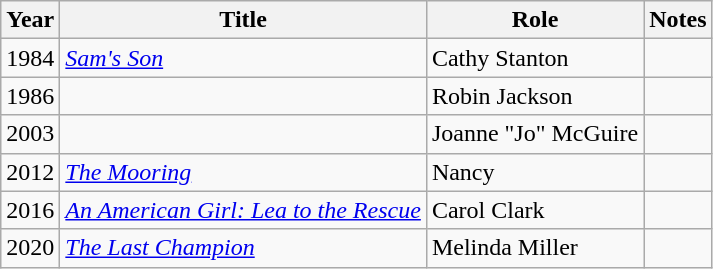<table class="wikitable sortable">
<tr>
<th>Year</th>
<th>Title</th>
<th>Role</th>
<th class="unsortable">Notes</th>
</tr>
<tr>
<td>1984</td>
<td><em><a href='#'>Sam's Son</a></em></td>
<td>Cathy Stanton</td>
<td></td>
</tr>
<tr>
<td>1986</td>
<td><em></em></td>
<td>Robin Jackson</td>
<td></td>
</tr>
<tr>
<td>2003</td>
<td><em></em></td>
<td>Joanne "Jo" McGuire</td>
<td></td>
</tr>
<tr>
<td>2012</td>
<td><em><a href='#'>The Mooring</a></em></td>
<td>Nancy</td>
<td></td>
</tr>
<tr>
<td>2016</td>
<td><em><a href='#'>An American Girl: Lea to the Rescue</a></em></td>
<td>Carol Clark</td>
<td></td>
</tr>
<tr>
<td>2020</td>
<td><em><a href='#'>The Last Champion</a></em></td>
<td>Melinda Miller</td>
<td></td>
</tr>
</table>
